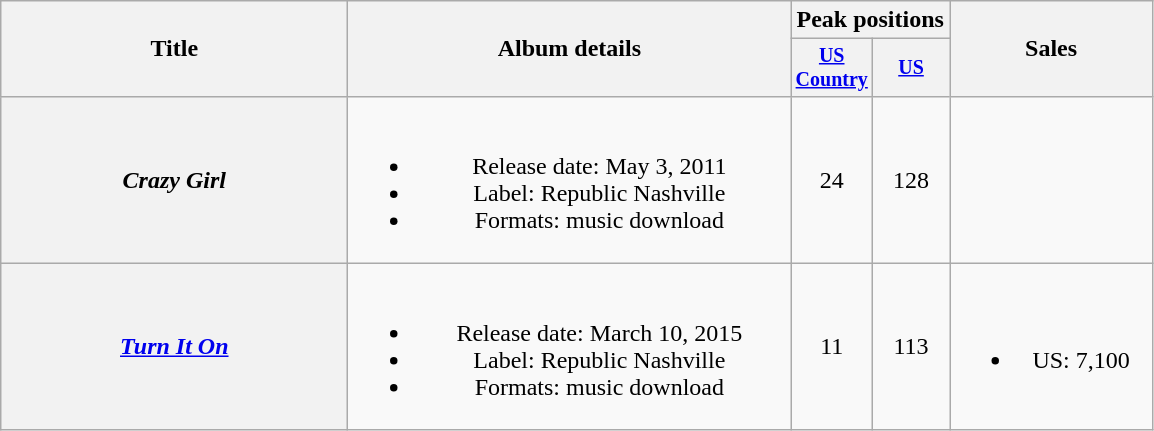<table class="wikitable plainrowheaders" style="text-align:center;">
<tr>
<th rowspan="2" style="width:14em;">Title</th>
<th rowspan="2" style="width:18em;">Album details</th>
<th colspan="2">Peak positions</th>
<th rowspan="2" style="width:8em;">Sales</th>
</tr>
<tr style="font-size:smaller;">
<th style="width:45px;"><a href='#'>US Country</a><br></th>
<th style="width:45px;"><a href='#'>US</a><br></th>
</tr>
<tr>
<th scope="row"><em>Crazy Girl</em></th>
<td><br><ul><li>Release date: May 3, 2011</li><li>Label: Republic Nashville</li><li>Formats: music download</li></ul></td>
<td>24</td>
<td>128</td>
<td></td>
</tr>
<tr>
<th scope="row"><em><a href='#'>Turn It On</a></em></th>
<td><br><ul><li>Release date: March 10, 2015</li><li>Label: Republic Nashville</li><li>Formats: music download</li></ul></td>
<td>11</td>
<td>113</td>
<td><br><ul><li>US: 7,100</li></ul></td>
</tr>
</table>
